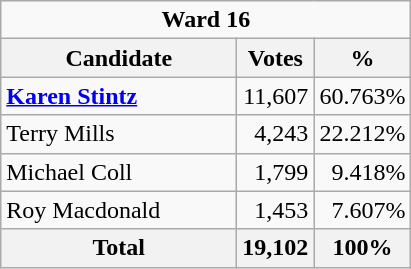<table class="wikitable">
<tr>
<td Colspan="3" align="center"><strong>Ward 16</strong></td>
</tr>
<tr>
<th bgcolor="#DDDDFF" width="150px">Candidate</th>
<th bgcolor="#DDDDFF">Votes</th>
<th bgcolor="#DDDDFF">%</th>
</tr>
<tr>
<td><strong><a href='#'>Karen Stintz</a></strong></td>
<td align=right>11,607</td>
<td align=right>60.763%</td>
</tr>
<tr>
<td>Terry Mills</td>
<td align=right>4,243</td>
<td align=right>22.212%</td>
</tr>
<tr>
<td>Michael Coll</td>
<td align=right>1,799</td>
<td align=right>9.418%</td>
</tr>
<tr>
<td>Roy Macdonald</td>
<td align=right>1,453</td>
<td align=right>7.607%</td>
</tr>
<tr>
<th>Total</th>
<th align=right>19,102</th>
<th align=right>100%</th>
</tr>
</table>
